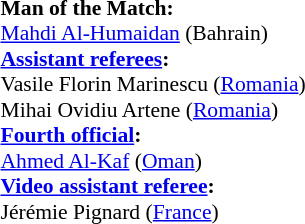<table style="width:100%; font-size:90%;">
<tr>
<td><br><strong>Man of the Match:</strong>
<br><a href='#'>Mahdi Al-Humaidan</a> (Bahrain)<br><strong><a href='#'>Assistant referees</a>:</strong>
<br>Vasile Florin Marinescu (<a href='#'>Romania</a>)
<br>Mihai Ovidiu Artene (<a href='#'>Romania</a>)
<br><strong><a href='#'>Fourth official</a>:</strong>
<br><a href='#'>Ahmed Al-Kaf</a> (<a href='#'>Oman</a>)
<br><strong><a href='#'>Video assistant referee</a>:</strong>
<br>Jérémie Pignard (<a href='#'>France</a>)</td>
</tr>
</table>
